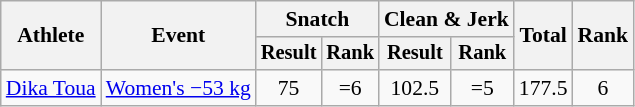<table class="wikitable" style="font-size:90%">
<tr>
<th rowspan="2">Athlete</th>
<th rowspan="2">Event</th>
<th colspan="2">Snatch</th>
<th colspan="2">Clean & Jerk</th>
<th rowspan="2">Total</th>
<th rowspan="2">Rank</th>
</tr>
<tr style="font-size:95%">
<th>Result</th>
<th>Rank</th>
<th>Result</th>
<th>Rank</th>
</tr>
<tr align=center>
<td align=left><a href='#'>Dika Toua</a></td>
<td align=left><a href='#'>Women's −53 kg</a></td>
<td>75</td>
<td>=6</td>
<td>102.5</td>
<td>=5</td>
<td>177.5</td>
<td>6</td>
</tr>
</table>
